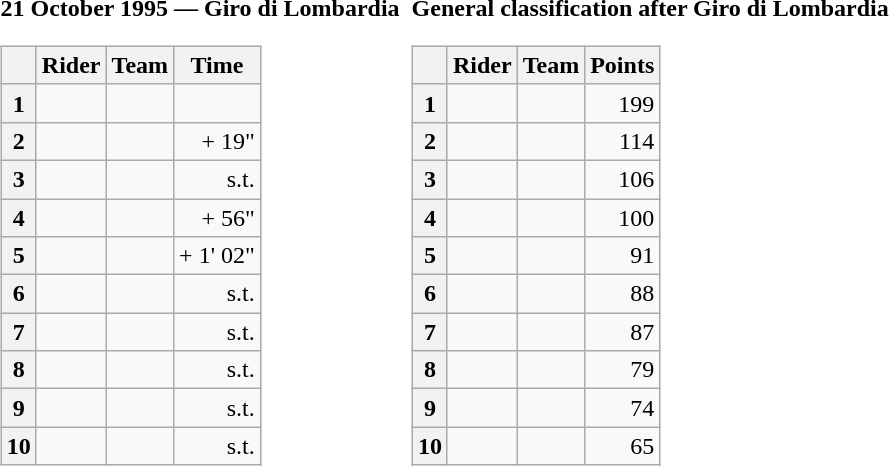<table>
<tr>
<td><strong>21 October 1995 — Giro di Lombardia </strong><br><table class="wikitable">
<tr>
<th></th>
<th>Rider</th>
<th>Team</th>
<th>Time</th>
</tr>
<tr>
<th>1</th>
<td></td>
<td></td>
<td align="right"></td>
</tr>
<tr>
<th>2</th>
<td></td>
<td></td>
<td align="right">+ 19"</td>
</tr>
<tr>
<th>3</th>
<td></td>
<td></td>
<td align="right">s.t.</td>
</tr>
<tr>
<th>4</th>
<td></td>
<td></td>
<td align="right">+ 56"</td>
</tr>
<tr>
<th>5</th>
<td></td>
<td></td>
<td align="right">+ 1' 02"</td>
</tr>
<tr>
<th>6</th>
<td></td>
<td></td>
<td align="right">s.t.</td>
</tr>
<tr>
<th>7</th>
<td></td>
<td></td>
<td align="right">s.t.</td>
</tr>
<tr>
<th>8</th>
<td></td>
<td></td>
<td align="right">s.t.</td>
</tr>
<tr>
<th>9</th>
<td></td>
<td></td>
<td align="right">s.t.</td>
</tr>
<tr>
<th>10</th>
<td></td>
<td></td>
<td align="right">s.t.</td>
</tr>
</table>
</td>
<td></td>
<td><strong>General classification after Giro di Lombardia</strong><br><table class="wikitable">
<tr>
<th></th>
<th>Rider</th>
<th>Team</th>
<th>Points</th>
</tr>
<tr>
<th>1</th>
<td> </td>
<td></td>
<td align="right">199</td>
</tr>
<tr>
<th>2</th>
<td></td>
<td></td>
<td align="right">114</td>
</tr>
<tr>
<th>3</th>
<td></td>
<td></td>
<td align="right">106</td>
</tr>
<tr>
<th>4</th>
<td></td>
<td></td>
<td align="right">100</td>
</tr>
<tr>
<th>5</th>
<td></td>
<td></td>
<td align="right">91</td>
</tr>
<tr>
<th>6</th>
<td></td>
<td></td>
<td align="right">88</td>
</tr>
<tr>
<th>7</th>
<td></td>
<td></td>
<td align="right">87</td>
</tr>
<tr>
<th>8</th>
<td></td>
<td></td>
<td align="right">79</td>
</tr>
<tr>
<th>9</th>
<td></td>
<td></td>
<td align="right">74</td>
</tr>
<tr>
<th>10</th>
<td></td>
<td></td>
<td align="right">65</td>
</tr>
</table>
</td>
</tr>
</table>
